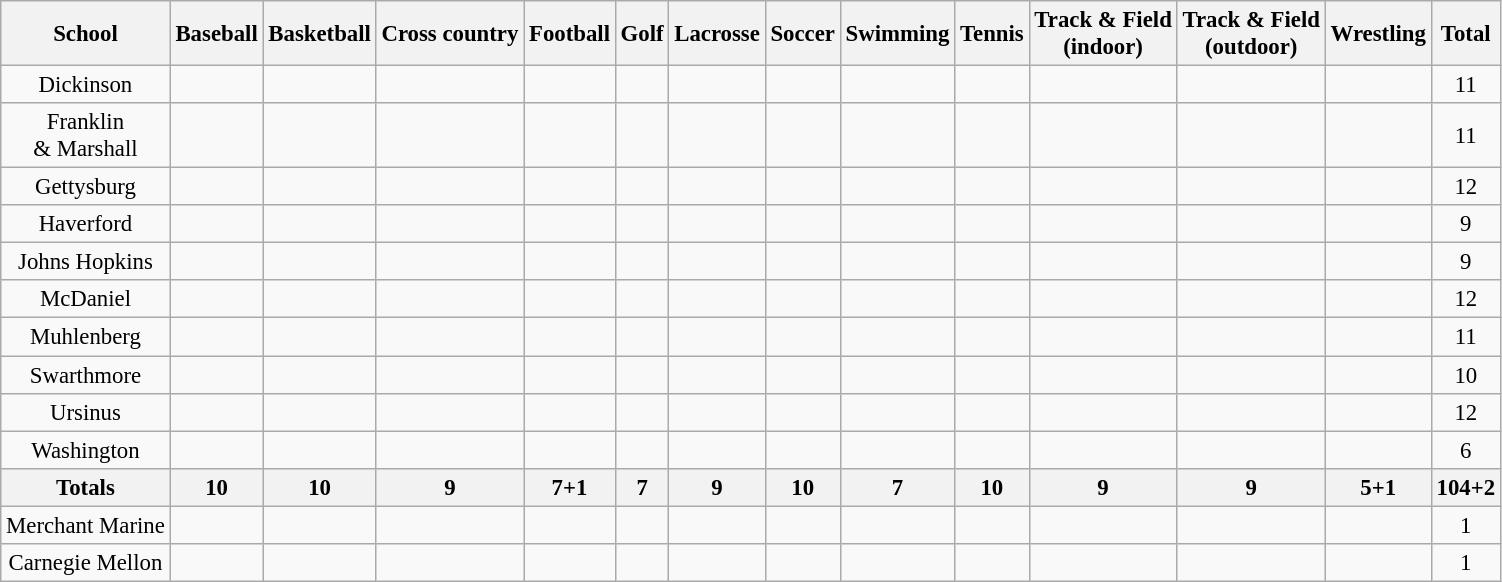<table class="wikitable" style="text-align:center; font-size:95%">
<tr>
<th>School</th>
<th>Baseball</th>
<th>Basketball</th>
<th>Cross country</th>
<th>Football</th>
<th>Golf</th>
<th>Lacrosse</th>
<th>Soccer</th>
<th>Swimming</th>
<th>Tennis</th>
<th>Track & Field<br>(indoor)</th>
<th>Track & Field<br>(outdoor)</th>
<th>Wrestling</th>
<th>Total</th>
</tr>
<tr>
<td>Dickinson</td>
<td></td>
<td></td>
<td></td>
<td></td>
<td></td>
<td></td>
<td></td>
<td></td>
<td></td>
<td></td>
<td></td>
<td></td>
<td>11</td>
</tr>
<tr>
<td>Franklin<br>& Marshall</td>
<td></td>
<td></td>
<td></td>
<td></td>
<td></td>
<td></td>
<td></td>
<td></td>
<td></td>
<td></td>
<td></td>
<td></td>
<td>11</td>
</tr>
<tr>
<td>Gettysburg</td>
<td></td>
<td></td>
<td></td>
<td></td>
<td></td>
<td></td>
<td></td>
<td></td>
<td></td>
<td></td>
<td></td>
<td></td>
<td>12</td>
</tr>
<tr>
<td>Haverford</td>
<td></td>
<td></td>
<td></td>
<td></td>
<td></td>
<td></td>
<td></td>
<td></td>
<td></td>
<td></td>
<td></td>
<td></td>
<td>9</td>
</tr>
<tr>
<td>Johns Hopkins</td>
<td></td>
<td></td>
<td></td>
<td></td>
<td></td>
<td></td>
<td></td>
<td></td>
<td></td>
<td></td>
<td></td>
<td></td>
<td>9</td>
</tr>
<tr>
<td>McDaniel</td>
<td></td>
<td></td>
<td></td>
<td></td>
<td></td>
<td></td>
<td></td>
<td></td>
<td></td>
<td></td>
<td></td>
<td></td>
<td>12</td>
</tr>
<tr>
<td>Muhlenberg</td>
<td></td>
<td></td>
<td></td>
<td></td>
<td></td>
<td></td>
<td></td>
<td></td>
<td></td>
<td></td>
<td></td>
<td></td>
<td>11</td>
</tr>
<tr>
<td>Swarthmore</td>
<td></td>
<td></td>
<td></td>
<td></td>
<td></td>
<td></td>
<td></td>
<td></td>
<td></td>
<td></td>
<td></td>
<td></td>
<td>10</td>
</tr>
<tr>
<td>Ursinus</td>
<td></td>
<td></td>
<td></td>
<td></td>
<td></td>
<td></td>
<td></td>
<td></td>
<td></td>
<td></td>
<td></td>
<td></td>
<td>12</td>
</tr>
<tr>
<td>Washington</td>
<td></td>
<td></td>
<td></td>
<td></td>
<td></td>
<td></td>
<td></td>
<td></td>
<td></td>
<td></td>
<td></td>
<td></td>
<td>6</td>
</tr>
<tr>
<th>Totals</th>
<th>10</th>
<th>10</th>
<th>9</th>
<th>7+1</th>
<th>7</th>
<th>9</th>
<th>10</th>
<th>7</th>
<th>10</th>
<th>9</th>
<th>9</th>
<th>5+1</th>
<th>104+2</th>
</tr>
<tr>
<td>Merchant Marine</td>
<td></td>
<td></td>
<td></td>
<td></td>
<td></td>
<td></td>
<td></td>
<td></td>
<td></td>
<td></td>
<td></td>
<td></td>
<td>1</td>
</tr>
<tr>
<td>Carnegie Mellon</td>
<td></td>
<td></td>
<td></td>
<td></td>
<td></td>
<td></td>
<td></td>
<td></td>
<td></td>
<td></td>
<td></td>
<td></td>
<td>1</td>
</tr>
</table>
